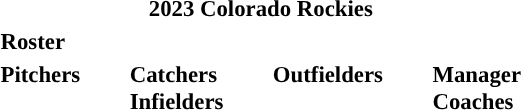<table class="toccolours" style="font-size: 95%;">
<tr>
<th colspan="10">2023 Colorado Rockies</th>
</tr>
<tr>
<td colspan="10"><strong>Roster</strong></td>
</tr>
<tr>
<td valign="top"><strong>Pitchers</strong><br>






























</td>
<td width="25px"></td>
<td valign="top"><strong>Catchers</strong><br>



<strong>Infielders</strong>












</td>
<td width="25px"></td>
<td valign="top"><strong>Outfielders</strong><br>






</td>
<td width="25px"></td>
<td valign="top"><strong>Manager</strong><br>
<strong>Coaches</strong>
 
 
 
 
 
 
 
 
 
 </td>
</tr>
<tr>
</tr>
</table>
